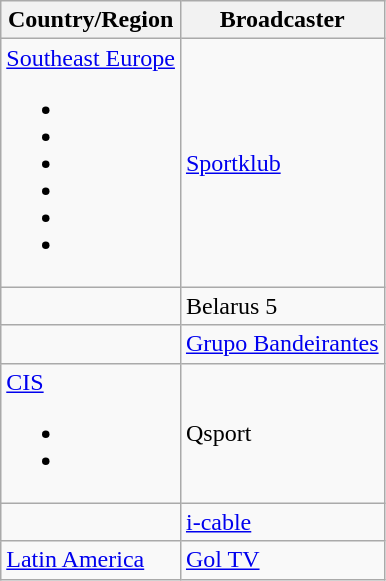<table class="wikitable">
<tr>
<th>Country/Region</th>
<th>Broadcaster</th>
</tr>
<tr>
<td><a href='#'>Southeast Europe</a><br><ul><li></li><li></li><li></li><li></li><li></li><li></li></ul></td>
<td><a href='#'>Sportklub</a></td>
</tr>
<tr>
<td></td>
<td>Belarus 5</td>
</tr>
<tr>
<td></td>
<td><a href='#'>Grupo Bandeirantes</a></td>
</tr>
<tr>
<td><a href='#'>CIS</a><br><ul><li></li><li></li></ul></td>
<td>Qsport</td>
</tr>
<tr>
<td></td>
<td><a href='#'>i-cable</a></td>
</tr>
<tr>
<td><a href='#'>Latin America</a></td>
<td><a href='#'>Gol TV</a></td>
</tr>
</table>
